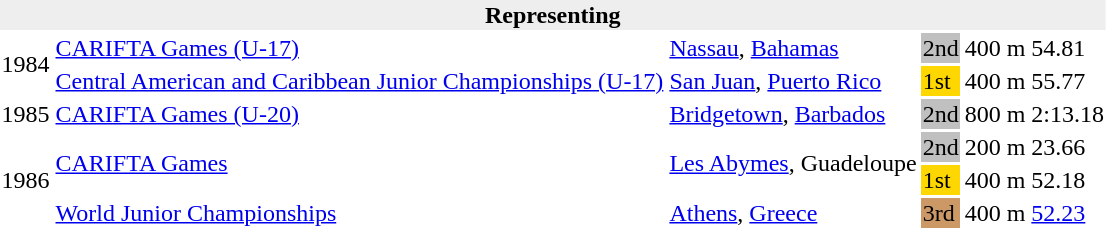<table>
<tr>
<th bgcolor="#eeeeee" colspan="6">Representing </th>
</tr>
<tr>
<td rowspan = "2">1984</td>
<td><a href='#'>CARIFTA Games (U-17)</a></td>
<td><a href='#'>Nassau</a>, <a href='#'>Bahamas</a></td>
<td bgcolor=silver>2nd</td>
<td>400 m</td>
<td>54.81</td>
</tr>
<tr>
<td><a href='#'>Central American and Caribbean Junior Championships (U-17)</a></td>
<td><a href='#'>San Juan</a>, <a href='#'>Puerto Rico</a></td>
<td bgcolor=gold>1st</td>
<td>400 m</td>
<td>55.77</td>
</tr>
<tr>
<td>1985</td>
<td><a href='#'>CARIFTA Games (U-20)</a></td>
<td><a href='#'>Bridgetown</a>, <a href='#'>Barbados</a></td>
<td bgcolor=silver>2nd</td>
<td>800 m</td>
<td>2:13.18</td>
</tr>
<tr>
<td rowspan=3>1986</td>
<td rowspan=2><a href='#'>CARIFTA Games</a></td>
<td rowspan=2><a href='#'>Les Abymes</a>, Guadeloupe</td>
<td bgcolor=silver>2nd</td>
<td>200 m</td>
<td>23.66</td>
</tr>
<tr>
<td bgcolor=gold>1st</td>
<td>400 m</td>
<td>52.18</td>
</tr>
<tr>
<td><a href='#'>World Junior Championships</a></td>
<td><a href='#'>Athens</a>, <a href='#'>Greece</a></td>
<td bgcolor="cc9966">3rd</td>
<td>400 m</td>
<td><a href='#'>52.23</a></td>
</tr>
</table>
